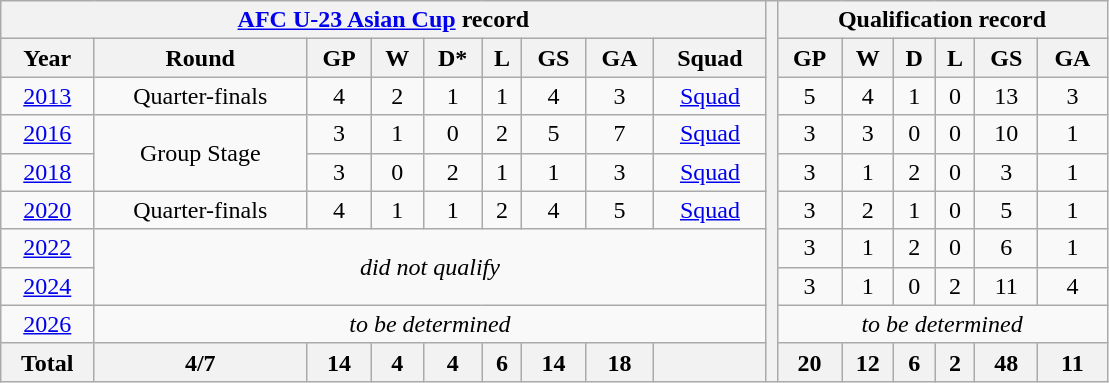<table class="wikitable" style="text-align: center;">
<tr>
<th colspan=9><a href='#'>AFC U-23 Asian Cup</a> record</th>
<th style="width:1%;" rowspan="40"></th>
<th colspan=6>Qualification record</th>
</tr>
<tr>
<th>Year</th>
<th>Round</th>
<th>GP</th>
<th>W</th>
<th>D*</th>
<th>L</th>
<th>GS</th>
<th>GA</th>
<th>Squad</th>
<th>GP</th>
<th>W</th>
<th>D</th>
<th>L</th>
<th>GS</th>
<th>GA</th>
</tr>
<tr>
<td> <a href='#'>2013</a></td>
<td>Quarter-finals</td>
<td>4</td>
<td>2</td>
<td>1</td>
<td>1</td>
<td>4</td>
<td>3</td>
<td><a href='#'>Squad</a></td>
<td>5</td>
<td>4</td>
<td>1</td>
<td>0</td>
<td>13</td>
<td>3</td>
</tr>
<tr>
<td> <a href='#'>2016</a></td>
<td rowspan=2>Group Stage</td>
<td>3</td>
<td>1</td>
<td>0</td>
<td>2</td>
<td>5</td>
<td>7</td>
<td><a href='#'>Squad</a></td>
<td>3</td>
<td>3</td>
<td>0</td>
<td>0</td>
<td>10</td>
<td>1</td>
</tr>
<tr>
<td> <a href='#'>2018</a></td>
<td>3</td>
<td>0</td>
<td>2</td>
<td>1</td>
<td>1</td>
<td>3</td>
<td><a href='#'>Squad</a></td>
<td>3</td>
<td>1</td>
<td>2</td>
<td>0</td>
<td>3</td>
<td>1</td>
</tr>
<tr>
<td> <a href='#'>2020</a></td>
<td>Quarter-finals</td>
<td>4</td>
<td>1</td>
<td>1</td>
<td>2</td>
<td>4</td>
<td>5</td>
<td><a href='#'>Squad</a></td>
<td>3</td>
<td>2</td>
<td>1</td>
<td>0</td>
<td>5</td>
<td>1</td>
</tr>
<tr>
<td> <a href='#'>2022</a></td>
<td rowspan=2 colspan=8><em>did not qualify</em></td>
<td>3</td>
<td>1</td>
<td>2</td>
<td>0</td>
<td>6</td>
<td>1</td>
</tr>
<tr>
<td> <a href='#'>2024</a></td>
<td>3</td>
<td>1</td>
<td>0</td>
<td>2</td>
<td>11</td>
<td>4</td>
</tr>
<tr>
<td> <a href='#'>2026</a></td>
<td colspan=8><em>to be determined</em></td>
<td colspan=8><em>to be determined</em></td>
</tr>
<tr>
<th>Total</th>
<th>4/7</th>
<th>14</th>
<th>4</th>
<th>4</th>
<th>6</th>
<th>14</th>
<th>18</th>
<th></th>
<th>20</th>
<th>12</th>
<th>6</th>
<th>2</th>
<th>48</th>
<th>11</th>
</tr>
</table>
